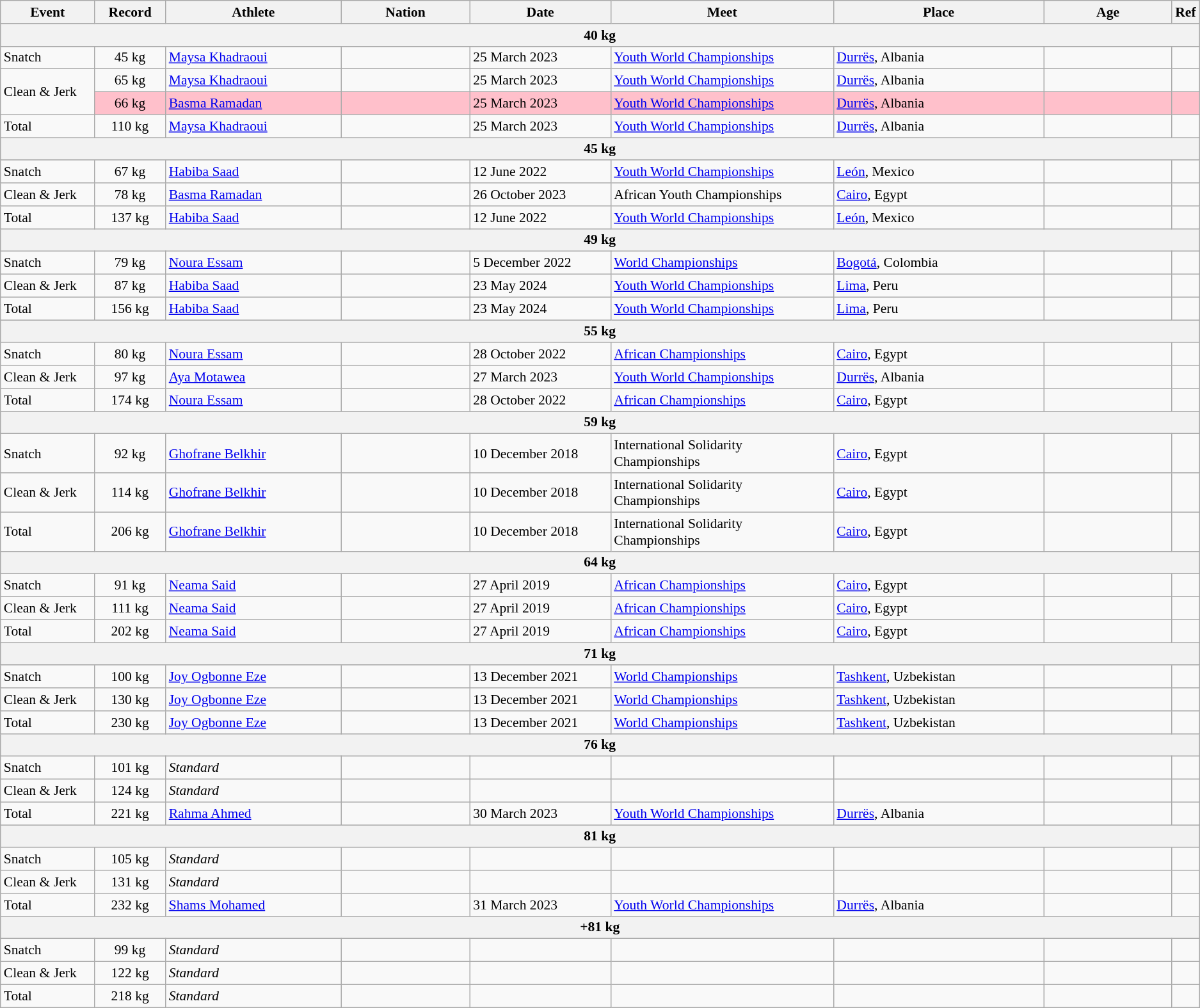<table class="wikitable" style="font-size:90%;">
<tr>
<th width=8%>Event</th>
<th width=6%>Record</th>
<th width=15%>Athlete</th>
<th width=11%>Nation</th>
<th width=12%>Date</th>
<th width=19%>Meet</th>
<th width=18%>Place</th>
<th width=11%>Age</th>
<th>Ref</th>
</tr>
<tr bgcolor="#DDDDDD">
<th colspan="9">40 kg</th>
</tr>
<tr>
<td>Snatch</td>
<td align=center>45 kg</td>
<td><a href='#'>Maysa Khadraoui</a></td>
<td></td>
<td>25 March 2023</td>
<td><a href='#'>Youth World Championships</a></td>
<td><a href='#'>Durrës</a>, Albania</td>
<td></td>
<td></td>
</tr>
<tr>
<td rowspan=2>Clean & Jerk</td>
<td align=center>65 kg</td>
<td><a href='#'>Maysa Khadraoui</a></td>
<td></td>
<td>25 March 2023</td>
<td><a href='#'>Youth World Championships</a></td>
<td><a href='#'>Durrës</a>, Albania</td>
<td></td>
<td></td>
</tr>
<tr bgcolor=pink>
<td align=center>66 kg</td>
<td><a href='#'>Basma Ramadan</a></td>
<td></td>
<td>25 March 2023</td>
<td><a href='#'>Youth World Championships</a></td>
<td><a href='#'>Durrës</a>, Albania</td>
<td></td>
<td></td>
</tr>
<tr>
<td>Total</td>
<td align=center>110 kg</td>
<td><a href='#'>Maysa Khadraoui</a></td>
<td></td>
<td>25 March 2023</td>
<td><a href='#'>Youth World Championships</a></td>
<td><a href='#'>Durrës</a>, Albania</td>
<td></td>
<td></td>
</tr>
<tr bgcolor="#DDDDDD">
<th colspan="9">45 kg</th>
</tr>
<tr>
<td>Snatch</td>
<td align="center">67 kg</td>
<td><a href='#'>Habiba Saad</a></td>
<td></td>
<td>12 June 2022</td>
<td><a href='#'>Youth World Championships</a></td>
<td><a href='#'>León</a>, Mexico</td>
<td></td>
<td></td>
</tr>
<tr>
<td>Clean & Jerk</td>
<td align="center">78 kg</td>
<td><a href='#'>Basma Ramadan</a></td>
<td></td>
<td>26 October 2023</td>
<td>African Youth Championships</td>
<td><a href='#'>Cairo</a>, Egypt</td>
<td></td>
<td></td>
</tr>
<tr>
<td>Total</td>
<td align="center">137 kg</td>
<td><a href='#'>Habiba Saad</a></td>
<td></td>
<td>12 June 2022</td>
<td><a href='#'>Youth World Championships</a></td>
<td><a href='#'>León</a>, Mexico</td>
<td></td>
<td></td>
</tr>
<tr bgcolor="#DDDDDD">
<th colspan="9">49 kg</th>
</tr>
<tr>
<td>Snatch</td>
<td align=center>79 kg</td>
<td><a href='#'>Noura Essam</a></td>
<td></td>
<td>5 December 2022</td>
<td><a href='#'>World Championships</a></td>
<td><a href='#'>Bogotá</a>, Colombia</td>
<td></td>
<td></td>
</tr>
<tr>
<td>Clean & Jerk</td>
<td align=center>87 kg</td>
<td><a href='#'>Habiba Saad</a></td>
<td></td>
<td>23 May 2024</td>
<td><a href='#'>Youth World Championships</a></td>
<td><a href='#'>Lima</a>, Peru</td>
<td></td>
<td></td>
</tr>
<tr>
<td>Total</td>
<td align=center>156 kg</td>
<td><a href='#'>Habiba Saad</a></td>
<td></td>
<td>23 May 2024</td>
<td><a href='#'>Youth World Championships</a></td>
<td><a href='#'>Lima</a>, Peru</td>
<td></td>
<td></td>
</tr>
<tr bgcolor="#DDDDDD">
<th colspan=9>55 kg</th>
</tr>
<tr>
<td>Snatch</td>
<td align="center">80 kg</td>
<td><a href='#'>Noura Essam</a></td>
<td></td>
<td>28 October 2022</td>
<td><a href='#'>African Championships</a></td>
<td><a href='#'>Cairo</a>, Egypt</td>
<td></td>
<td></td>
</tr>
<tr>
<td>Clean & Jerk</td>
<td align="center">97 kg</td>
<td><a href='#'>Aya Motawea</a></td>
<td></td>
<td>27 March 2023</td>
<td><a href='#'>Youth World Championships</a></td>
<td><a href='#'>Durrës</a>, Albania</td>
<td></td>
<td></td>
</tr>
<tr>
<td>Total</td>
<td align="center">174 kg</td>
<td><a href='#'>Noura Essam</a></td>
<td></td>
<td>28 October 2022</td>
<td><a href='#'>African Championships</a></td>
<td><a href='#'>Cairo</a>, Egypt</td>
<td></td>
<td></td>
</tr>
<tr bgcolor="#DDDDDD">
<th colspan="9">59 kg</th>
</tr>
<tr>
<td>Snatch</td>
<td align="center">92 kg</td>
<td><a href='#'>Ghofrane Belkhir</a></td>
<td></td>
<td>10 December 2018</td>
<td>International Solidarity Championships</td>
<td><a href='#'>Cairo</a>, Egypt</td>
<td></td>
<td></td>
</tr>
<tr>
<td>Clean & Jerk</td>
<td align="center">114 kg</td>
<td><a href='#'>Ghofrane Belkhir</a></td>
<td></td>
<td>10 December 2018</td>
<td>International Solidarity Championships</td>
<td><a href='#'>Cairo</a>, Egypt</td>
<td></td>
<td></td>
</tr>
<tr>
<td>Total</td>
<td align="center">206 kg</td>
<td><a href='#'>Ghofrane Belkhir</a></td>
<td></td>
<td>10 December 2018</td>
<td>International Solidarity Championships</td>
<td><a href='#'>Cairo</a>, Egypt</td>
<td></td>
<td></td>
</tr>
<tr bgcolor="#DDDDDD">
<th colspan="9">64 kg</th>
</tr>
<tr>
<td>Snatch</td>
<td align="center">91 kg</td>
<td><a href='#'>Neama Said</a></td>
<td></td>
<td>27 April 2019</td>
<td><a href='#'>African Championships</a></td>
<td><a href='#'>Cairo</a>, Egypt</td>
<td></td>
<td></td>
</tr>
<tr>
<td>Clean & Jerk</td>
<td align="center">111 kg</td>
<td><a href='#'>Neama Said</a></td>
<td></td>
<td>27 April 2019</td>
<td><a href='#'>African Championships</a></td>
<td><a href='#'>Cairo</a>, Egypt</td>
<td></td>
<td></td>
</tr>
<tr>
<td>Total</td>
<td align="center">202 kg</td>
<td><a href='#'>Neama Said</a></td>
<td></td>
<td>27 April 2019</td>
<td><a href='#'>African Championships</a></td>
<td><a href='#'>Cairo</a>, Egypt</td>
<td></td>
<td></td>
</tr>
<tr bgcolor="#DDDDDD">
<th colspan="9">71 kg</th>
</tr>
<tr>
<td>Snatch</td>
<td align="center">100 kg</td>
<td><a href='#'>Joy Ogbonne Eze</a></td>
<td></td>
<td>13 December 2021</td>
<td><a href='#'>World Championships</a></td>
<td><a href='#'>Tashkent</a>, Uzbekistan</td>
<td></td>
<td></td>
</tr>
<tr>
<td>Clean & Jerk</td>
<td align="center">130 kg</td>
<td><a href='#'>Joy Ogbonne Eze</a></td>
<td></td>
<td>13 December 2021</td>
<td><a href='#'>World Championships</a></td>
<td><a href='#'>Tashkent</a>, Uzbekistan</td>
<td></td>
<td></td>
</tr>
<tr>
<td>Total</td>
<td align="center">230 kg</td>
<td><a href='#'>Joy Ogbonne Eze</a></td>
<td></td>
<td>13 December 2021</td>
<td><a href='#'>World Championships</a></td>
<td><a href='#'>Tashkent</a>, Uzbekistan</td>
<td></td>
<td></td>
</tr>
<tr bgcolor="#DDDDDD">
<th colspan="9">76 kg</th>
</tr>
<tr>
<td>Snatch</td>
<td align="center">101 kg</td>
<td><em>Standard</em></td>
<td></td>
<td></td>
<td></td>
<td></td>
<td></td>
<td></td>
</tr>
<tr>
<td>Clean & Jerk</td>
<td align="center">124 kg</td>
<td><em>Standard</em></td>
<td></td>
<td></td>
<td></td>
<td></td>
<td></td>
<td></td>
</tr>
<tr>
<td>Total</td>
<td align=center>221 kg</td>
<td><a href='#'>Rahma Ahmed</a></td>
<td></td>
<td>30 March 2023</td>
<td><a href='#'>Youth World Championships</a></td>
<td><a href='#'>Durrës</a>, Albania</td>
<td></td>
<td></td>
</tr>
<tr bgcolor="#DDDDDD">
<th colspan="9">81 kg</th>
</tr>
<tr>
<td>Snatch</td>
<td align="center">105 kg</td>
<td><em>Standard</em></td>
<td></td>
<td></td>
<td></td>
<td></td>
<td></td>
<td></td>
</tr>
<tr>
<td>Clean & Jerk</td>
<td align="center">131 kg</td>
<td><em>Standard</em></td>
<td></td>
<td></td>
<td></td>
<td></td>
<td></td>
<td></td>
</tr>
<tr>
<td>Total</td>
<td align=center>232 kg</td>
<td><a href='#'>Shams Mohamed</a></td>
<td></td>
<td>31 March 2023</td>
<td><a href='#'>Youth World Championships</a></td>
<td><a href='#'>Durrës</a>, Albania</td>
<td></td>
<td></td>
</tr>
<tr bgcolor="#DDDDDD">
<th colspan="9">+81 kg</th>
</tr>
<tr>
<td>Snatch</td>
<td align="center">99 kg</td>
<td><em>Standard</em></td>
<td></td>
<td></td>
<td></td>
<td></td>
<td></td>
<td></td>
</tr>
<tr>
<td>Clean & Jerk</td>
<td align="center">122 kg</td>
<td><em>Standard</em></td>
<td></td>
<td></td>
<td></td>
<td></td>
<td></td>
<td></td>
</tr>
<tr>
<td>Total</td>
<td align="center">218 kg</td>
<td><em>Standard</em></td>
<td></td>
<td></td>
<td></td>
<td></td>
<td></td>
<td></td>
</tr>
</table>
